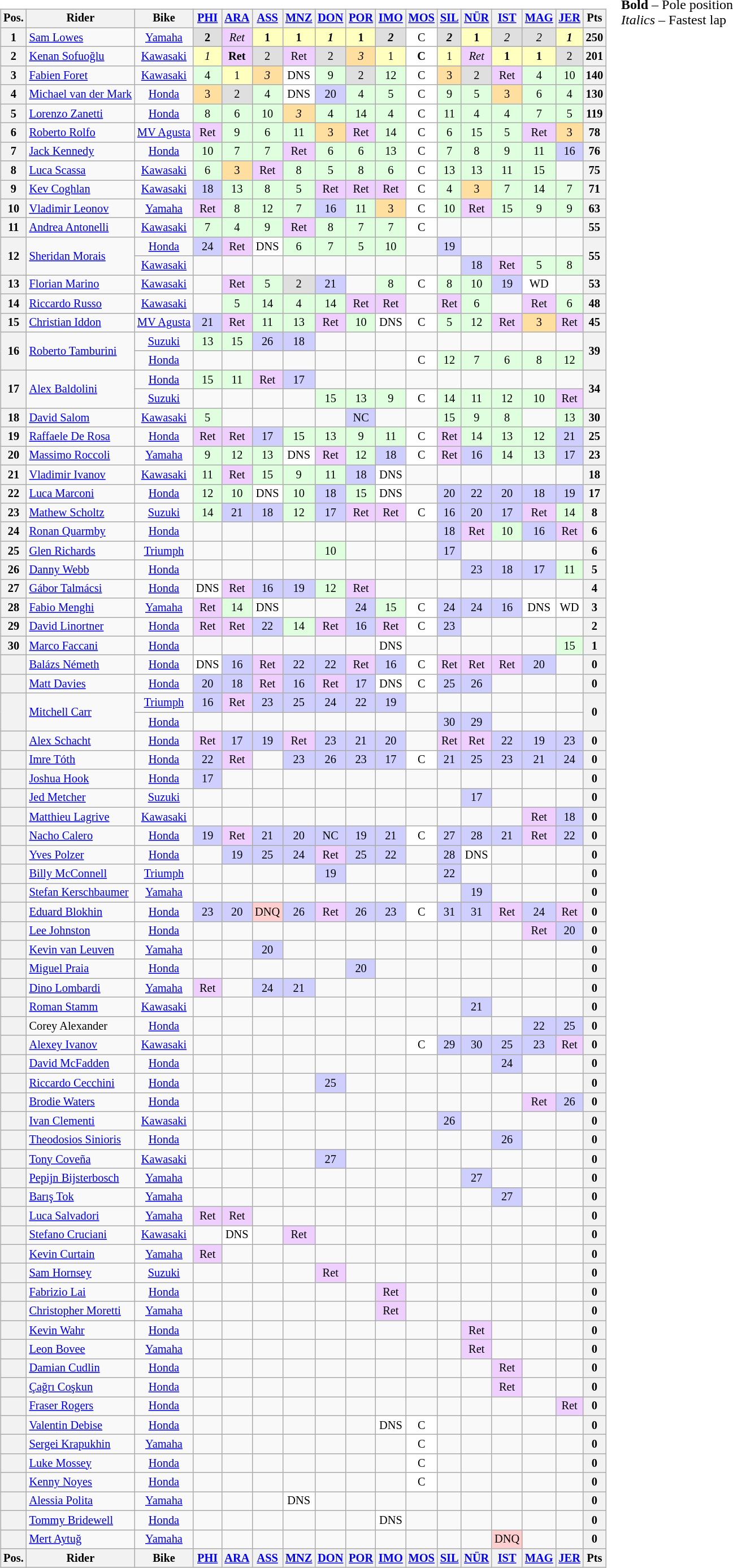<table>
<tr>
<td><br><table class="wikitable" style="font-size: 85%; text-align: center">
<tr valign="top">
<th valign="middle">Pos.</th>
<th valign="middle">Rider</th>
<th valign="middle">Bike</th>
<th><a href='#'>PHI</a><br></th>
<th><a href='#'>ARA</a><br></th>
<th><a href='#'>ASS</a><br></th>
<th><a href='#'>MNZ</a><br></th>
<th><a href='#'>DON</a><br></th>
<th><a href='#'>POR</a><br></th>
<th><a href='#'>IMO</a><br></th>
<th><a href='#'>MOS</a><br></th>
<th><a href='#'>SIL</a><br></th>
<th><a href='#'>NÜR</a><br></th>
<th><a href='#'>IST</a><br></th>
<th><a href='#'>MAG</a><br></th>
<th><a href='#'>JER</a><br></th>
<th valign="middle">Pts</th>
</tr>
<tr>
<th>1</th>
<td align="left"> <a href='#'>Sam Lowes</a></td>
<td><a href='#'>Yamaha</a></td>
<td style="background:#dfdfdf;"><strong>2</strong></td>
<td style="background:#efcfff;"><em>Ret</em></td>
<td style="background:#ffffbf;"><strong>1</strong></td>
<td style="background:#ffffbf;"><strong>1</strong></td>
<td style="background:#ffffbf;"><strong><em>1</em></strong></td>
<td style="background:#ffffbf;"><strong>1</strong></td>
<td style="background:#dfdfdf;"><strong><em>2</em></strong></td>
<td style="background:#ffffff;">C</td>
<td style="background:#dfdfdf;"><strong><em>2</em></strong></td>
<td style="background:#ffffbf;"><strong>1</strong></td>
<td style="background:#dfdfdf;"><em>2</em></td>
<td style="background:#dfdfdf;"><em>2</em></td>
<td style="background:#ffffbf;"><strong><em>1</em></strong></td>
<th>250</th>
</tr>
<tr>
<th>2</th>
<td align="left"> <a href='#'>Kenan Sofuoğlu</a></td>
<td><a href='#'>Kawasaki</a></td>
<td style="background:#ffffbf;"><em>1</em></td>
<td style="background:#efcfff;"><strong>Ret</strong></td>
<td style="background:#dfdfdf;">2</td>
<td style="background:#efcfff;">Ret</td>
<td style="background:#dfdfdf;">2</td>
<td style="background:#ffdf9f;"><em>3</em></td>
<td style="background:#ffffbf;">1</td>
<td style="background:#ffffff;"><strong>C</strong></td>
<td style="background:#ffffbf;">1</td>
<td style="background:#efcfff;"><em>Ret</em></td>
<td style="background:#ffffbf;"><strong>1</strong></td>
<td style="background:#ffffbf;"><strong>1</strong></td>
<td style="background:#dfdfdf;">2</td>
<th>201</th>
</tr>
<tr>
<th>3</th>
<td align="left"> <a href='#'>Fabien Foret</a></td>
<td><a href='#'>Kawasaki</a></td>
<td style="background:#dfffdf;">4</td>
<td style="background:#ffffbf;">1</td>
<td style="background:#ffdf9f;"><em>3</em></td>
<td style="background:#ffffff;">DNS</td>
<td style="background:#dfffdf;">9</td>
<td style="background:#dfdfdf;">2</td>
<td style="background:#dfffdf;">12</td>
<td style="background:#ffffff;">C</td>
<td style="background:#ffdf9f;">3</td>
<td style="background:#dfdfdf;">2</td>
<td style="background:#efcfff;">Ret</td>
<td style="background:#dfffdf;">4</td>
<td style="background:#dfffdf;">10</td>
<th>140</th>
</tr>
<tr>
<th>4</th>
<td align="left"> <a href='#'>Michael van der Mark</a></td>
<td><a href='#'>Honda</a></td>
<td style="background:#ffdf9f;">3</td>
<td style="background:#dfdfdf;">2</td>
<td style="background:#dfffdf;">4</td>
<td style="background:#ffffff;">DNS</td>
<td style="background:#cfcfff;">20</td>
<td style="background:#dfffdf;">4</td>
<td style="background:#dfffdf;">5</td>
<td style="background:#ffffff;">C</td>
<td style="background:#dfffdf;">9</td>
<td style="background:#dfffdf;">5</td>
<td style="background:#ffdf9f;">3</td>
<td style="background:#dfffdf;">6</td>
<td style="background:#dfffdf;">4</td>
<th>130</th>
</tr>
<tr>
<th>5</th>
<td align="left"> <a href='#'>Lorenzo Zanetti</a></td>
<td><a href='#'>Honda</a></td>
<td style="background:#dfffdf;">8</td>
<td style="background:#dfffdf;">6</td>
<td style="background:#dfffdf;">10</td>
<td style="background:#ffdf9f;"><em>3</em></td>
<td style="background:#dfffdf;">4</td>
<td style="background:#dfffdf;">14</td>
<td style="background:#dfffdf;">4</td>
<td style="background:#ffffff;">C</td>
<td style="background:#dfffdf;">11</td>
<td style="background:#dfffdf;">4</td>
<td style="background:#dfffdf;">4</td>
<td style="background:#dfffdf;">7</td>
<td style="background:#dfffdf;">5</td>
<th>119</th>
</tr>
<tr>
<th>6</th>
<td align="left"> <a href='#'>Roberto Rolfo</a></td>
<td><a href='#'>MV Agusta</a></td>
<td style="background:#efcfff;">Ret</td>
<td style="background:#dfffdf;">9</td>
<td style="background:#dfffdf;">6</td>
<td style="background:#dfffdf;">11</td>
<td style="background:#ffdf9f;">3</td>
<td style="background:#efcfff;">Ret</td>
<td style="background:#dfffdf;">14</td>
<td style="background:#ffffff;">C</td>
<td style="background:#dfffdf;">6</td>
<td style="background:#dfffdf;">15</td>
<td style="background:#dfffdf;">5</td>
<td style="background:#efcfff;">Ret</td>
<td style="background:#ffdf9f;">3</td>
<th>78</th>
</tr>
<tr>
<th>7</th>
<td align="left"> <a href='#'>Jack Kennedy</a></td>
<td><a href='#'>Honda</a></td>
<td style="background:#dfffdf;">10</td>
<td style="background:#dfffdf;">7</td>
<td style="background:#dfffdf;">7</td>
<td style="background:#efcfff;">Ret</td>
<td style="background:#dfffdf;">6</td>
<td style="background:#dfffdf;">6</td>
<td style="background:#dfffdf;">13</td>
<td style="background:#ffffff;">C</td>
<td style="background:#dfffdf;">7</td>
<td style="background:#dfffdf;">8</td>
<td style="background:#dfffdf;">9</td>
<td style="background:#dfffdf;">11</td>
<td style="background:#cfcfff;">16</td>
<th>76</th>
</tr>
<tr>
<th>8</th>
<td align="left"> <a href='#'>Luca Scassa</a></td>
<td><a href='#'>Kawasaki</a></td>
<td style="background:#dfffdf;">6</td>
<td style="background:#ffdf9f;">3</td>
<td style="background:#efcfff;">Ret</td>
<td style="background:#dfffdf;">8</td>
<td style="background:#dfffdf;">5</td>
<td style="background:#dfffdf;">8</td>
<td style="background:#dfffdf;">6</td>
<td style="background:#ffffff;">C</td>
<td style="background:#dfffdf;">13</td>
<td style="background:#dfffdf;">13</td>
<td style="background:#dfffdf;">11</td>
<td style="background:#dfffdf;">15</td>
<td></td>
<th>75</th>
</tr>
<tr>
<th>9</th>
<td align="left"> <a href='#'>Kev Coghlan</a></td>
<td><a href='#'>Kawasaki</a></td>
<td style="background:#cfcfff;">18</td>
<td style="background:#dfffdf;">13</td>
<td style="background:#dfffdf;">8</td>
<td style="background:#dfffdf;">5</td>
<td style="background:#efcfff;">Ret</td>
<td style="background:#efcfff;">Ret</td>
<td style="background:#efcfff;">Ret</td>
<td style="background:#ffffff;">C</td>
<td style="background:#dfffdf;">4</td>
<td style="background:#ffdf9f;">3</td>
<td style="background:#dfffdf;">7</td>
<td style="background:#dfffdf;">14</td>
<td style="background:#dfffdf;">7</td>
<th>71</th>
</tr>
<tr>
<th>10</th>
<td align="left"> <a href='#'>Vladimir Leonov</a></td>
<td><a href='#'>Yamaha</a></td>
<td style="background:#efcfff;">Ret</td>
<td style="background:#dfffdf;">8</td>
<td style="background:#dfffdf;">12</td>
<td style="background:#dfffdf;">7</td>
<td style="background:#cfcfff;">16</td>
<td style="background:#dfffdf;">11</td>
<td style="background:#ffdf9f;">3</td>
<td style="background:#ffffff;">C</td>
<td style="background:#dfffdf;">10</td>
<td style="background:#efcfff;">Ret</td>
<td style="background:#dfffdf;">15</td>
<td style="background:#dfffdf;">9</td>
<td style="background:#dfffdf;">9</td>
<th>63</th>
</tr>
<tr>
<th>11</th>
<td align="left"> <a href='#'>Andrea Antonelli</a></td>
<td><a href='#'>Kawasaki</a></td>
<td style="background:#dfffdf;">7</td>
<td style="background:#dfffdf;">4</td>
<td style="background:#dfffdf;">9</td>
<td style="background:#efcfff;">Ret</td>
<td style="background:#dfffdf;">8</td>
<td style="background:#dfffdf;">7</td>
<td style="background:#dfffdf;">7</td>
<td style="background:#ffffff;">C</td>
<td></td>
<td></td>
<td></td>
<td></td>
<td></td>
<th>55</th>
</tr>
<tr>
<th rowspan=2>12</th>
<td rowspan=2 align="left"> <a href='#'>Sheridan Morais</a></td>
<td><a href='#'>Honda</a></td>
<td style="background:#cfcfff;">24</td>
<td style="background:#efcfff;">Ret</td>
<td style="background:#ffffff;">DNS</td>
<td style="background:#dfffdf;">6</td>
<td style="background:#dfffdf;">7</td>
<td style="background:#dfffdf;">5</td>
<td style="background:#dfffdf;">10</td>
<td></td>
<td style="background:#cfcfff;">19</td>
<td></td>
<td></td>
<td></td>
<td></td>
<th rowspan=2>55</th>
</tr>
<tr>
<td><a href='#'>Kawasaki</a></td>
<td></td>
<td></td>
<td></td>
<td></td>
<td></td>
<td></td>
<td></td>
<td></td>
<td></td>
<td style="background:#cfcfff;">18</td>
<td style="background:#efcfff;">Ret</td>
<td style="background:#dfffdf;">5</td>
<td style="background:#dfffdf;">8</td>
</tr>
<tr>
<th>13</th>
<td align="left"> <a href='#'>Florian Marino</a></td>
<td><a href='#'>Kawasaki</a></td>
<td></td>
<td style="background:#efcfff;">Ret</td>
<td style="background:#dfffdf;">5</td>
<td style="background:#dfdfdf;">2</td>
<td style="background:#cfcfff;">21</td>
<td></td>
<td style="background:#dfffdf;">8</td>
<td style="background:#ffffff;">C</td>
<td style="background:#dfffdf;">8</td>
<td style="background:#dfffdf;">10</td>
<td style="background:#cfcfff;">19</td>
<td style="background:#ffffff;">WD</td>
<td></td>
<th>53</th>
</tr>
<tr>
<th>14</th>
<td align="left"> <a href='#'>Riccardo Russo</a></td>
<td><a href='#'>Kawasaki</a></td>
<td></td>
<td style="background:#dfffdf;">5</td>
<td style="background:#dfffdf;">14</td>
<td style="background:#dfffdf;">4</td>
<td style="background:#dfffdf;">14</td>
<td style="background:#efcfff;">Ret</td>
<td style="background:#efcfff;">Ret</td>
<td></td>
<td style="background:#efcfff;">Ret</td>
<td style="background:#dfffdf;">6</td>
<td></td>
<td style="background:#efcfff;">Ret</td>
<td style="background:#dfffdf;">6</td>
<th>48</th>
</tr>
<tr>
<th>15</th>
<td align="left"> <a href='#'>Christian Iddon</a></td>
<td><a href='#'>MV Agusta</a></td>
<td style="background:#cfcfff;">21</td>
<td style="background:#efcfff;">Ret</td>
<td style="background:#dfffdf;">11</td>
<td style="background:#dfffdf;">13</td>
<td style="background:#efcfff;">Ret</td>
<td style="background:#dfffdf;">10</td>
<td style="background:#ffffff;">DNS</td>
<td style="background:#ffffff;">C</td>
<td style="background:#dfffdf;">5</td>
<td style="background:#dfffdf;">12</td>
<td style="background:#efcfff;">Ret</td>
<td style="background:#ffdf9f;">3</td>
<td style="background:#efcfff;">Ret</td>
<th>45</th>
</tr>
<tr>
<th rowspan=2>16</th>
<td align="left" rowspan=2> <a href='#'>Roberto Tamburini</a></td>
<td><a href='#'>Suzuki</a></td>
<td style="background:#dfffdf;">13</td>
<td style="background:#dfffdf;">15</td>
<td style="background:#cfcfff;">26</td>
<td style="background:#cfcfff;">18</td>
<td></td>
<td></td>
<td></td>
<td></td>
<td></td>
<td></td>
<td></td>
<td></td>
<td></td>
<th rowspan=2>39</th>
</tr>
<tr>
<td><a href='#'>Honda</a></td>
<td></td>
<td></td>
<td></td>
<td></td>
<td></td>
<td></td>
<td></td>
<td style="background:#ffffff;">C</td>
<td style="background:#dfffdf;">12</td>
<td style="background:#dfffdf;">7</td>
<td style="background:#dfffdf;">6</td>
<td style="background:#dfffdf;">8</td>
<td style="background:#dfffdf;">12</td>
</tr>
<tr>
<th rowspan=2>17</th>
<td rowspan=2 align="left"> <a href='#'>Alex Baldolini</a></td>
<td><a href='#'>Honda</a></td>
<td style="background:#dfffdf;">15</td>
<td style="background:#dfffdf;">11</td>
<td style="background:#efcfff;">Ret</td>
<td style="background:#cfcfff;">17</td>
<td></td>
<td></td>
<td></td>
<td></td>
<td></td>
<td></td>
<td></td>
<td></td>
<td></td>
<th rowspan=2>34</th>
</tr>
<tr>
<td><a href='#'>Suzuki</a></td>
<td></td>
<td></td>
<td></td>
<td></td>
<td style="background:#dfffdf;">15</td>
<td style="background:#dfffdf;">13</td>
<td style="background:#dfffdf;">9</td>
<td style="background:#ffffff;">C</td>
<td style="background:#dfffdf;">14</td>
<td style="background:#dfffdf;">11</td>
<td style="background:#dfffdf;">12</td>
<td style="background:#dfffdf;">10</td>
<td style="background:#efcfff;">Ret</td>
</tr>
<tr>
<th>18</th>
<td align="left"> <a href='#'>David Salom</a></td>
<td><a href='#'>Kawasaki</a></td>
<td style="background:#dfffdf;">5</td>
<td></td>
<td></td>
<td></td>
<td></td>
<td style="background:#cfcfff;">NC</td>
<td></td>
<td></td>
<td style="background:#dfffdf;">15</td>
<td style="background:#dfffdf;">9</td>
<td style="background:#dfffdf;">8</td>
<td></td>
<td style="background:#dfffdf;">13</td>
<th>30</th>
</tr>
<tr>
<th>19</th>
<td align="left"> <a href='#'>Raffaele De Rosa</a></td>
<td><a href='#'>Honda</a></td>
<td style="background:#efcfff;">Ret</td>
<td style="background:#efcfff;">Ret</td>
<td style="background:#cfcfff;">17</td>
<td style="background:#dfffdf;">15</td>
<td style="background:#dfffdf;">13</td>
<td style="background:#dfffdf;">9</td>
<td style="background:#dfffdf;">11</td>
<td style="background:#ffffff;">C</td>
<td style="background:#efcfff;">Ret</td>
<td style="background:#dfffdf;">14</td>
<td style="background:#dfffdf;">13</td>
<td style="background:#dfffdf;">12</td>
<td style="background:#cfcfff;">21</td>
<th>25</th>
</tr>
<tr>
<th>20</th>
<td align="left"> <a href='#'>Massimo Roccoli</a></td>
<td><a href='#'>Yamaha</a></td>
<td style="background:#dfffdf;">9</td>
<td style="background:#dfffdf;">12</td>
<td style="background:#dfffdf;">13</td>
<td style="background:#ffffff;">DNS</td>
<td style="background:#efcfff;">Ret</td>
<td style="background:#dfffdf;">12</td>
<td style="background:#cfcfff;">18</td>
<td style="background:#ffffff;">C</td>
<td style="background:#efcfff;">Ret</td>
<td style="background:#cfcfff;">16</td>
<td style="background:#dfffdf;">14</td>
<td style="background:#dfffdf;">13</td>
<td style="background:#cfcfff;">17</td>
<th>23</th>
</tr>
<tr>
<th>21</th>
<td align="left"> <a href='#'>Vladimir Ivanov</a></td>
<td><a href='#'>Kawasaki</a></td>
<td style="background:#dfffdf;">11</td>
<td style="background:#efcfff;">Ret</td>
<td style="background:#dfffdf;">15</td>
<td style="background:#dfffdf;">9</td>
<td style="background:#dfffdf;">11</td>
<td style="background:#cfcfff;">18</td>
<td style="background:#ffffff;">DNS</td>
<td></td>
<td></td>
<td></td>
<td></td>
<td></td>
<td></td>
<th>18</th>
</tr>
<tr>
<th>22</th>
<td align="left"> <a href='#'>Luca Marconi</a></td>
<td><a href='#'>Honda</a></td>
<td style="background:#dfffdf;">12</td>
<td style="background:#dfffdf;">10</td>
<td style="background:#ffffff;">DNS</td>
<td style="background:#dfffdf;">10</td>
<td style="background:#cfcfff;">18</td>
<td style="background:#dfffdf;">15</td>
<td style="background:#ffffff;">DNS</td>
<td></td>
<td style="background:#cfcfff;">20</td>
<td style="background:#cfcfff;">22</td>
<td style="background:#cfcfff;">20</td>
<td style="background:#cfcfff;">18</td>
<td style="background:#cfcfff;">19</td>
<th>17</th>
</tr>
<tr>
<th>23</th>
<td align="left"> <a href='#'>Mathew Scholtz</a></td>
<td><a href='#'>Suzuki</a></td>
<td style="background:#dfffdf;">14</td>
<td style="background:#cfcfff;">21</td>
<td style="background:#cfcfff;">18</td>
<td style="background:#dfffdf;">12</td>
<td style="background:#cfcfff;">17</td>
<td style="background:#efcfff;">Ret</td>
<td style="background:#efcfff;">Ret</td>
<td style="background:#ffffff;">C</td>
<td style="background:#cfcfff;">16</td>
<td style="background:#cfcfff;">20</td>
<td style="background:#cfcfff;">17</td>
<td style="background:#efcfff;">Ret</td>
<td style="background:#dfffdf;">14</td>
<th>8</th>
</tr>
<tr>
<th>24</th>
<td align="left"> <a href='#'>Ronan Quarmby</a></td>
<td><a href='#'>Honda</a></td>
<td></td>
<td></td>
<td></td>
<td></td>
<td></td>
<td></td>
<td></td>
<td></td>
<td style="background:#cfcfff;">18</td>
<td style="background:#efcfff;">Ret</td>
<td style="background:#dfffdf;">10</td>
<td style="background:#cfcfff;">16</td>
<td style="background:#efcfff;">Ret</td>
<th>6</th>
</tr>
<tr>
<th>25</th>
<td align="left"> <a href='#'>Glen Richards</a></td>
<td><a href='#'>Triumph</a></td>
<td></td>
<td></td>
<td></td>
<td></td>
<td style="background:#dfffdf;">10</td>
<td></td>
<td></td>
<td></td>
<td style="background:#cfcfff;">17</td>
<td></td>
<td></td>
<td></td>
<td></td>
<th>6</th>
</tr>
<tr>
<th>26</th>
<td align="left"> <a href='#'>Danny Webb</a></td>
<td><a href='#'>Honda</a></td>
<td></td>
<td></td>
<td></td>
<td></td>
<td></td>
<td></td>
<td></td>
<td></td>
<td></td>
<td style="background:#cfcfff;">23</td>
<td style="background:#cfcfff;">18</td>
<td style="background:#cfcfff;">17</td>
<td style="background:#dfffdf;">11</td>
<th>5</th>
</tr>
<tr>
<th>27</th>
<td align="left"> <a href='#'>Gábor Talmácsi</a></td>
<td><a href='#'>Honda</a></td>
<td style="background:#ffffff;">DNS</td>
<td style="background:#efcfff;">Ret</td>
<td style="background:#cfcfff;">16</td>
<td style="background:#cfcfff;">19</td>
<td style="background:#dfffdf;">12</td>
<td style="background:#efcfff;">Ret</td>
<td></td>
<td></td>
<td></td>
<td></td>
<td></td>
<td></td>
<td></td>
<th>4</th>
</tr>
<tr>
<th>28</th>
<td align="left"> <a href='#'>Fabio Menghi</a></td>
<td><a href='#'>Yamaha</a></td>
<td style="background:#efcfff;">Ret</td>
<td style="background:#dfffdf;">14</td>
<td style="background:#ffffff;">DNS</td>
<td></td>
<td></td>
<td style="background:#cfcfff;">24</td>
<td style="background:#dfffdf;">15</td>
<td style="background:#ffffff;">C</td>
<td style="background:#cfcfff;">24</td>
<td style="background:#cfcfff;">24</td>
<td style="background:#cfcfff;">16</td>
<td style="background:#ffffff;">DNS</td>
<td style="background:#ffffff;">WD</td>
<th>3</th>
</tr>
<tr>
<th>29</th>
<td align="left"> <a href='#'>David Linortner</a></td>
<td><a href='#'>Honda</a></td>
<td style="background:#efcfff;">Ret</td>
<td style="background:#efcfff;">Ret</td>
<td style="background:#cfcfff;">22</td>
<td style="background:#dfffdf;">14</td>
<td style="background:#efcfff;">Ret</td>
<td style="background:#cfcfff;">16</td>
<td style="background:#efcfff;">Ret</td>
<td style="background:#ffffff;">C</td>
<td style="background:#cfcfff;">23</td>
<td></td>
<td></td>
<td></td>
<td></td>
<th>2</th>
</tr>
<tr>
<th>30</th>
<td align="left"> <a href='#'>Marco Faccani</a></td>
<td><a href='#'>Honda</a></td>
<td></td>
<td></td>
<td></td>
<td></td>
<td></td>
<td></td>
<td style="background:#ffffff;">DNS</td>
<td></td>
<td></td>
<td></td>
<td></td>
<td></td>
<td style="background:#dfffdf;">15</td>
<th>1</th>
</tr>
<tr>
<th></th>
<td align="left"> <a href='#'>Balázs Németh</a></td>
<td><a href='#'>Honda</a></td>
<td style="background:#ffffff;">DNS</td>
<td style="background:#cfcfff;">16</td>
<td style="background:#efcfff;">Ret</td>
<td style="background:#cfcfff;">22</td>
<td style="background:#cfcfff;">22</td>
<td style="background:#efcfff;">Ret</td>
<td style="background:#cfcfff;">16</td>
<td style="background:#ffffff;">C</td>
<td style="background:#efcfff;">Ret</td>
<td style="background:#efcfff;">Ret</td>
<td style="background:#efcfff;">Ret</td>
<td style="background:#cfcfff;">20</td>
<td></td>
<th>0</th>
</tr>
<tr>
<th></th>
<td align="left"> <a href='#'>Matt Davies</a></td>
<td><a href='#'>Honda</a></td>
<td style="background:#cfcfff;">20</td>
<td style="background:#cfcfff;">18</td>
<td style="background:#efcfff;">Ret</td>
<td style="background:#cfcfff;">16</td>
<td style="background:#efcfff;">Ret</td>
<td style="background:#cfcfff;">17</td>
<td style="background:#ffffff;">DNS</td>
<td style="background:#ffffff;">C</td>
<td style="background:#cfcfff;">25</td>
<td style="background:#cfcfff;">26</td>
<td></td>
<td></td>
<td></td>
<th>0</th>
</tr>
<tr>
<th rowspan=2></th>
<td rowspan=2 align="left"> <a href='#'>Mitchell Carr</a></td>
<td><a href='#'>Triumph</a></td>
<td style="background:#cfcfff;">16</td>
<td style="background:#efcfff;">Ret</td>
<td style="background:#cfcfff;">23</td>
<td style="background:#cfcfff;">25</td>
<td style="background:#cfcfff;">24</td>
<td style="background:#cfcfff;">22</td>
<td style="background:#cfcfff;">19</td>
<td></td>
<td></td>
<td></td>
<td></td>
<td></td>
<td></td>
<th rowspan=2>0</th>
</tr>
<tr>
<td><a href='#'>Honda</a></td>
<td></td>
<td></td>
<td></td>
<td></td>
<td></td>
<td></td>
<td></td>
<td></td>
<td style="background:#cfcfff;">30</td>
<td style="background:#cfcfff;">29</td>
<td></td>
<td></td>
<td></td>
</tr>
<tr>
<th></th>
<td align="left"> <a href='#'>Alex Schacht</a></td>
<td><a href='#'>Honda</a></td>
<td style="background:#efcfff;">Ret</td>
<td style="background:#cfcfff;">17</td>
<td style="background:#cfcfff;">19</td>
<td style="background:#efcfff;">Ret</td>
<td style="background:#cfcfff;">23</td>
<td style="background:#cfcfff;">21</td>
<td style="background:#cfcfff;">20</td>
<td></td>
<td style="background:#efcfff;">Ret</td>
<td style="background:#efcfff;">Ret</td>
<td style="background:#cfcfff;">22</td>
<td style="background:#cfcfff;">19</td>
<td style="background:#cfcfff;">23</td>
<th>0</th>
</tr>
<tr>
<th></th>
<td align="left"> <a href='#'>Imre Tóth</a></td>
<td><a href='#'>Honda</a></td>
<td style="background:#cfcfff;">22</td>
<td style="background:#efcfff;">Ret</td>
<td></td>
<td style="background:#cfcfff;">23</td>
<td style="background:#cfcfff;">26</td>
<td style="background:#cfcfff;">23</td>
<td style="background:#cfcfff;">17</td>
<td style="background:#ffffff;">C</td>
<td style="background:#cfcfff;">21</td>
<td style="background:#cfcfff;">25</td>
<td style="background:#cfcfff;">23</td>
<td style="background:#cfcfff;">21</td>
<td style="background:#cfcfff;">24</td>
<th>0</th>
</tr>
<tr>
<th></th>
<td align="left"> <a href='#'>Joshua Hook</a></td>
<td><a href='#'>Honda</a></td>
<td style="background:#cfcfff;">17</td>
<td></td>
<td></td>
<td></td>
<td></td>
<td></td>
<td></td>
<td></td>
<td></td>
<td></td>
<td></td>
<td></td>
<td></td>
<th>0</th>
</tr>
<tr>
<th></th>
<td align="left"> <a href='#'>Jed Metcher</a></td>
<td><a href='#'>Suzuki</a></td>
<td></td>
<td></td>
<td></td>
<td></td>
<td></td>
<td></td>
<td></td>
<td></td>
<td></td>
<td style="background:#cfcfff;">17</td>
<td></td>
<td></td>
<td></td>
<th>0</th>
</tr>
<tr>
<th></th>
<td align="left"> <a href='#'>Matthieu Lagrive</a></td>
<td><a href='#'>Kawasaki</a></td>
<td></td>
<td></td>
<td></td>
<td></td>
<td></td>
<td></td>
<td></td>
<td></td>
<td></td>
<td></td>
<td></td>
<td style="background:#efcfff;">Ret</td>
<td style="background:#cfcfff;">18</td>
<th>0</th>
</tr>
<tr>
<th></th>
<td align="left"> <a href='#'>Nacho Calero</a></td>
<td><a href='#'>Honda</a></td>
<td style="background:#cfcfff;">19</td>
<td style="background:#efcfff;">Ret</td>
<td style="background:#cfcfff;">21</td>
<td style="background:#cfcfff;">20</td>
<td style="background:#cfcfff;">NC</td>
<td style="background:#cfcfff;">19</td>
<td style="background:#cfcfff;">21</td>
<td style="background:#ffffff;">C</td>
<td style="background:#cfcfff;">27</td>
<td style="background:#cfcfff;">28</td>
<td style="background:#cfcfff;">21</td>
<td style="background:#efcfff;">Ret</td>
<td style="background:#cfcfff;">22</td>
<th>0</th>
</tr>
<tr>
<th></th>
<td align="left"> <a href='#'>Yves Polzer</a></td>
<td><a href='#'>Honda</a></td>
<td></td>
<td style="background:#cfcfff;">19</td>
<td style="background:#cfcfff;">25</td>
<td style="background:#cfcfff;">24</td>
<td style="background:#efcfff;">Ret</td>
<td style="background:#cfcfff;">25</td>
<td style="background:#cfcfff;">22</td>
<td></td>
<td style="background:#cfcfff;">28</td>
<td style="background:#ffffff;">DNS</td>
<td></td>
<td></td>
<td></td>
<th>0</th>
</tr>
<tr>
<th></th>
<td align="left"> <a href='#'>Billy McConnell</a></td>
<td><a href='#'>Triumph</a></td>
<td></td>
<td></td>
<td></td>
<td></td>
<td style="background:#cfcfff;">19</td>
<td></td>
<td></td>
<td></td>
<td style="background:#cfcfff;">22</td>
<td></td>
<td></td>
<td></td>
<td></td>
<th>0</th>
</tr>
<tr>
<th></th>
<td align="left"> <a href='#'>Stefan Kerschbaumer</a></td>
<td><a href='#'>Yamaha</a></td>
<td></td>
<td></td>
<td></td>
<td></td>
<td></td>
<td></td>
<td></td>
<td></td>
<td></td>
<td style="background:#cfcfff;">19</td>
<td></td>
<td></td>
<td></td>
<th>0</th>
</tr>
<tr>
<th></th>
<td align="left"> <a href='#'>Eduard Blokhin</a></td>
<td><a href='#'>Honda</a></td>
<td style="background:#cfcfff;">23</td>
<td style="background:#cfcfff;">20</td>
<td style="background:#ffcfcf;">DNQ</td>
<td style="background:#cfcfff;">26</td>
<td style="background:#efcfff;">Ret</td>
<td style="background:#cfcfff;">26</td>
<td style="background:#cfcfff;">23</td>
<td style="background:#ffffff;">C</td>
<td style="background:#cfcfff;">31</td>
<td style="background:#cfcfff;">31</td>
<td style="background:#efcfff;">Ret</td>
<td style="background:#cfcfff;">24</td>
<td style="background:#efcfff;">Ret</td>
<th>0</th>
</tr>
<tr>
<th></th>
<td align="left"> <a href='#'>Lee Johnston</a></td>
<td><a href='#'>Honda</a></td>
<td></td>
<td></td>
<td></td>
<td></td>
<td></td>
<td></td>
<td></td>
<td></td>
<td></td>
<td></td>
<td></td>
<td style="background:#efcfff;">Ret</td>
<td style="background:#cfcfff;">20</td>
<th>0</th>
</tr>
<tr>
<th></th>
<td align="left"> <a href='#'>Kevin van Leuven</a></td>
<td><a href='#'>Yamaha</a></td>
<td></td>
<td></td>
<td style="background:#cfcfff;">20</td>
<td></td>
<td></td>
<td></td>
<td></td>
<td></td>
<td></td>
<td></td>
<td></td>
<td></td>
<td></td>
<th>0</th>
</tr>
<tr>
<th></th>
<td align="left"> <a href='#'>Miguel Praia</a></td>
<td><a href='#'>Honda</a></td>
<td></td>
<td></td>
<td></td>
<td></td>
<td></td>
<td style="background:#cfcfff;">20</td>
<td></td>
<td></td>
<td></td>
<td></td>
<td></td>
<td></td>
<td></td>
<th>0</th>
</tr>
<tr>
<th></th>
<td align="left"> <a href='#'>Dino Lombardi</a></td>
<td><a href='#'>Yamaha</a></td>
<td style="background:#efcfff;">Ret</td>
<td></td>
<td style="background:#cfcfff;">24</td>
<td style="background:#cfcfff;">21</td>
<td></td>
<td></td>
<td></td>
<td></td>
<td></td>
<td></td>
<td></td>
<td></td>
<td></td>
<th>0</th>
</tr>
<tr>
<th></th>
<td align="left"> <a href='#'>Roman Stamm</a></td>
<td><a href='#'>Kawasaki</a></td>
<td></td>
<td></td>
<td></td>
<td></td>
<td></td>
<td></td>
<td></td>
<td></td>
<td></td>
<td style="background:#cfcfff;">21</td>
<td></td>
<td></td>
<td></td>
<th>0</th>
</tr>
<tr>
<th></th>
<td align="left"> Corey Alexander</td>
<td><a href='#'>Honda</a></td>
<td></td>
<td></td>
<td></td>
<td></td>
<td></td>
<td></td>
<td></td>
<td></td>
<td></td>
<td></td>
<td></td>
<td style="background:#cfcfff;">22</td>
<td style="background:#cfcfff;">25</td>
<th>0</th>
</tr>
<tr>
<th></th>
<td align="left"> <a href='#'>Alexey Ivanov</a></td>
<td><a href='#'>Kawasaki</a></td>
<td></td>
<td></td>
<td></td>
<td></td>
<td></td>
<td></td>
<td></td>
<td style="background:#ffffff;">C</td>
<td style="background:#cfcfff;">29</td>
<td style="background:#cfcfff;">30</td>
<td style="background:#cfcfff;">25</td>
<td style="background:#cfcfff;">23</td>
<td style="background:#efcfff;">Ret</td>
<th>0</th>
</tr>
<tr>
<th></th>
<td align="left"> <a href='#'>David McFadden</a></td>
<td><a href='#'>Honda</a></td>
<td></td>
<td></td>
<td></td>
<td></td>
<td></td>
<td></td>
<td></td>
<td></td>
<td></td>
<td></td>
<td style="background:#cfcfff;">24</td>
<td></td>
<td></td>
<th>0</th>
</tr>
<tr>
<th></th>
<td align="left"> <a href='#'>Riccardo Cecchini</a></td>
<td><a href='#'>Honda</a></td>
<td></td>
<td></td>
<td></td>
<td></td>
<td style="background:#cfcfff;">25</td>
<td></td>
<td></td>
<td></td>
<td></td>
<td></td>
<td></td>
<td></td>
<td></td>
<th>0</th>
</tr>
<tr>
<th></th>
<td align="left"> <a href='#'>Brodie Waters</a></td>
<td><a href='#'>Honda</a></td>
<td></td>
<td></td>
<td></td>
<td></td>
<td></td>
<td></td>
<td></td>
<td></td>
<td></td>
<td></td>
<td></td>
<td style="background:#efcfff;">Ret</td>
<td style="background:#cfcfff;">26</td>
<th>0</th>
</tr>
<tr>
<th></th>
<td align="left"> <a href='#'>Ivan Clementi</a></td>
<td><a href='#'>Kawasaki</a></td>
<td></td>
<td></td>
<td></td>
<td></td>
<td></td>
<td></td>
<td></td>
<td></td>
<td style="background:#cfcfff;">26</td>
<td></td>
<td></td>
<td></td>
<td></td>
<th>0</th>
</tr>
<tr>
<th></th>
<td align="left"> <a href='#'>Theodosios Sinioris</a></td>
<td><a href='#'>Honda</a></td>
<td></td>
<td></td>
<td></td>
<td></td>
<td></td>
<td></td>
<td></td>
<td></td>
<td></td>
<td></td>
<td style="background:#cfcfff;">26</td>
<td></td>
<td></td>
<th>0</th>
</tr>
<tr>
<th></th>
<td align="left"> <a href='#'>Tony Coveña</a></td>
<td><a href='#'>Kawasaki</a></td>
<td></td>
<td></td>
<td></td>
<td></td>
<td style="background:#cfcfff;">27</td>
<td></td>
<td></td>
<td></td>
<td></td>
<td></td>
<td></td>
<td></td>
<td></td>
<th>0</th>
</tr>
<tr>
<th></th>
<td align="left"> <a href='#'>Pepijn Bijsterbosch</a></td>
<td><a href='#'>Yamaha</a></td>
<td></td>
<td></td>
<td></td>
<td></td>
<td></td>
<td></td>
<td></td>
<td></td>
<td></td>
<td style="background:#cfcfff;">27</td>
<td></td>
<td></td>
<td></td>
<th>0</th>
</tr>
<tr>
<th></th>
<td align="left"> <a href='#'>Barış Tok</a></td>
<td><a href='#'>Yamaha</a></td>
<td></td>
<td></td>
<td></td>
<td></td>
<td></td>
<td></td>
<td></td>
<td></td>
<td></td>
<td></td>
<td style="background:#cfcfff;">27</td>
<td></td>
<td></td>
<th>0</th>
</tr>
<tr>
<th></th>
<td align="left"> <a href='#'>Luca Salvadori</a></td>
<td><a href='#'>Yamaha</a></td>
<td style="background:#efcfff;">Ret</td>
<td style="background:#efcfff;">Ret</td>
<td></td>
<td></td>
<td></td>
<td></td>
<td></td>
<td></td>
<td></td>
<td></td>
<td></td>
<td></td>
<td></td>
<th>0</th>
</tr>
<tr>
<th></th>
<td align="left"> <a href='#'>Stefano Cruciani</a></td>
<td><a href='#'>Kawasaki</a></td>
<td></td>
<td style="background:#ffffff;">DNS</td>
<td></td>
<td style="background:#efcfff;">Ret</td>
<td></td>
<td></td>
<td></td>
<td></td>
<td></td>
<td></td>
<td></td>
<td></td>
<td></td>
<th>0</th>
</tr>
<tr>
<th></th>
<td align="left"> <a href='#'>Kevin Curtain</a></td>
<td><a href='#'>Yamaha</a></td>
<td style="background:#efcfff;">Ret</td>
<td></td>
<td></td>
<td></td>
<td></td>
<td></td>
<td></td>
<td></td>
<td></td>
<td></td>
<td></td>
<td></td>
<td></td>
<th>0</th>
</tr>
<tr>
<th></th>
<td align="left"> <a href='#'>Sam Hornsey</a></td>
<td><a href='#'>Suzuki</a></td>
<td></td>
<td></td>
<td></td>
<td></td>
<td style="background:#efcfff;">Ret</td>
<td></td>
<td></td>
<td></td>
<td></td>
<td></td>
<td></td>
<td></td>
<td></td>
<th>0</th>
</tr>
<tr>
<th></th>
<td align="left"> <a href='#'>Fabrizio Lai</a></td>
<td><a href='#'>Honda</a></td>
<td></td>
<td></td>
<td></td>
<td></td>
<td></td>
<td></td>
<td style="background:#efcfff;">Ret</td>
<td></td>
<td></td>
<td></td>
<td></td>
<td></td>
<td></td>
<th>0</th>
</tr>
<tr>
<th></th>
<td align="left"> <a href='#'>Christopher Moretti</a></td>
<td><a href='#'>Yamaha</a></td>
<td></td>
<td></td>
<td></td>
<td></td>
<td></td>
<td></td>
<td style="background:#efcfff;">Ret</td>
<td></td>
<td></td>
<td></td>
<td></td>
<td></td>
<td></td>
<th>0</th>
</tr>
<tr>
<th></th>
<td align="left"> <a href='#'>Kevin Wahr</a></td>
<td><a href='#'>Honda</a></td>
<td></td>
<td></td>
<td></td>
<td></td>
<td></td>
<td></td>
<td></td>
<td></td>
<td></td>
<td style="background:#efcfff;">Ret</td>
<td></td>
<td></td>
<td></td>
<th>0</th>
</tr>
<tr>
<th></th>
<td align="left"> <a href='#'>Leon Bovee</a></td>
<td><a href='#'>Yamaha</a></td>
<td></td>
<td></td>
<td></td>
<td></td>
<td></td>
<td></td>
<td></td>
<td></td>
<td></td>
<td style="background:#efcfff;">Ret</td>
<td></td>
<td></td>
<td></td>
<th>0</th>
</tr>
<tr>
<th></th>
<td align="left"> <a href='#'>Damian Cudlin</a></td>
<td><a href='#'>Honda</a></td>
<td></td>
<td></td>
<td></td>
<td></td>
<td></td>
<td></td>
<td></td>
<td></td>
<td></td>
<td></td>
<td style="background:#efcfff;">Ret</td>
<td></td>
<td></td>
<th>0</th>
</tr>
<tr>
<th></th>
<td align="left"> <a href='#'>Çağrı Coşkun</a></td>
<td><a href='#'>Honda</a></td>
<td></td>
<td></td>
<td></td>
<td></td>
<td></td>
<td></td>
<td></td>
<td></td>
<td></td>
<td></td>
<td style="background:#efcfff;">Ret</td>
<td></td>
<td></td>
<th>0</th>
</tr>
<tr>
<th></th>
<td align="left"> <a href='#'>Fraser Rogers</a></td>
<td><a href='#'>Honda</a></td>
<td></td>
<td></td>
<td></td>
<td></td>
<td></td>
<td></td>
<td></td>
<td></td>
<td></td>
<td></td>
<td></td>
<td></td>
<td style="background:#efcfff;">Ret</td>
<th>0</th>
</tr>
<tr>
<th></th>
<td align="left"> <a href='#'>Valentin Debise</a></td>
<td><a href='#'>Honda</a></td>
<td></td>
<td></td>
<td></td>
<td></td>
<td></td>
<td></td>
<td style="background:#ffffff;">DNS</td>
<td style="background:#ffffff;">C</td>
<td></td>
<td></td>
<td></td>
<td></td>
<td></td>
<th>0</th>
</tr>
<tr>
<th></th>
<td align="left"> <a href='#'>Sergei Krapukhin</a></td>
<td><a href='#'>Yamaha</a></td>
<td></td>
<td></td>
<td></td>
<td></td>
<td></td>
<td></td>
<td></td>
<td style="background:#ffffff;">C</td>
<td></td>
<td></td>
<td></td>
<td></td>
<td></td>
<th>0</th>
</tr>
<tr>
<th></th>
<td align="left"> <a href='#'>Luke Mossey</a></td>
<td><a href='#'>Honda</a></td>
<td></td>
<td></td>
<td></td>
<td></td>
<td></td>
<td></td>
<td></td>
<td style="background:#ffffff;">C</td>
<td></td>
<td></td>
<td></td>
<td></td>
<td></td>
<th>0</th>
</tr>
<tr>
<th></th>
<td align="left"> <a href='#'>Kenny Noyes</a></td>
<td><a href='#'>Honda</a></td>
<td></td>
<td></td>
<td></td>
<td></td>
<td></td>
<td></td>
<td></td>
<td style="background:#ffffff;">C</td>
<td></td>
<td></td>
<td></td>
<td></td>
<td></td>
<th>0</th>
</tr>
<tr>
<th></th>
<td align="left"> <a href='#'>Alessia Polita</a></td>
<td><a href='#'>Yamaha</a></td>
<td></td>
<td></td>
<td></td>
<td style="background:#ffffff;">DNS</td>
<td></td>
<td></td>
<td></td>
<td></td>
<td></td>
<td></td>
<td></td>
<td></td>
<td></td>
<th>0</th>
</tr>
<tr>
<th></th>
<td align="left"> <a href='#'>Tommy Bridewell</a></td>
<td><a href='#'>Honda</a></td>
<td></td>
<td></td>
<td></td>
<td></td>
<td></td>
<td></td>
<td style="background:#ffffff;">DNS</td>
<td></td>
<td></td>
<td></td>
<td></td>
<td></td>
<td></td>
<th>0</th>
</tr>
<tr>
<th></th>
<td align="left"> <a href='#'>Mert Aytuğ</a></td>
<td><a href='#'>Yamaha</a></td>
<td></td>
<td></td>
<td></td>
<td></td>
<td></td>
<td></td>
<td></td>
<td></td>
<td></td>
<td></td>
<td style="background:#ffcfcf;">DNQ</td>
<td></td>
<td></td>
<th>0</th>
</tr>
<tr valign="top">
<th valign="middle">Pos.</th>
<th valign="middle">Rider</th>
<th valign="middle">Bike</th>
<th><a href='#'>PHI</a><br></th>
<th><a href='#'>ARA</a><br></th>
<th><a href='#'>ASS</a><br></th>
<th><a href='#'>MNZ</a><br></th>
<th><a href='#'>DON</a><br></th>
<th><a href='#'>POR</a><br></th>
<th><a href='#'>IMO</a><br></th>
<th><a href='#'>MOS</a><br></th>
<th><a href='#'>SIL</a><br></th>
<th><a href='#'>NÜR</a><br></th>
<th><a href='#'>IST</a><br></th>
<th><a href='#'>MAG</a><br></th>
<th><a href='#'>JER</a><br></th>
<th valign="middle">Pts</th>
</tr>
</table>
</td>
<td valign="top"><br><span><strong>Bold</strong> – Pole position<br><em>Italics</em> – Fastest lap</span></td>
</tr>
</table>
